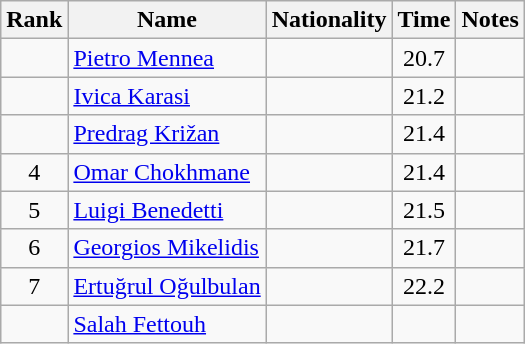<table class="wikitable sortable" style="text-align:center">
<tr>
<th>Rank</th>
<th>Name</th>
<th>Nationality</th>
<th>Time</th>
<th>Notes</th>
</tr>
<tr>
<td></td>
<td align=left><a href='#'>Pietro Mennea</a></td>
<td align=left></td>
<td>20.7</td>
<td></td>
</tr>
<tr>
<td></td>
<td align=left><a href='#'>Ivica Karasi</a></td>
<td align=left></td>
<td>21.2</td>
<td></td>
</tr>
<tr>
<td></td>
<td align=left><a href='#'>Predrag Križan</a></td>
<td align=left></td>
<td>21.4</td>
<td></td>
</tr>
<tr>
<td>4</td>
<td align=left><a href='#'>Omar Chokhmane</a></td>
<td align=left></td>
<td>21.4</td>
<td></td>
</tr>
<tr>
<td>5</td>
<td align=left><a href='#'>Luigi Benedetti</a></td>
<td align=left></td>
<td>21.5</td>
<td></td>
</tr>
<tr>
<td>6</td>
<td align=left><a href='#'>Georgios Mikelidis</a></td>
<td align=left></td>
<td>21.7</td>
<td></td>
</tr>
<tr>
<td>7</td>
<td align=left><a href='#'>Ertuğrul Oğulbulan</a></td>
<td align=left></td>
<td>22.2</td>
<td></td>
</tr>
<tr>
<td></td>
<td align=left><a href='#'>Salah Fettouh</a></td>
<td align=left></td>
<td></td>
<td></td>
</tr>
</table>
